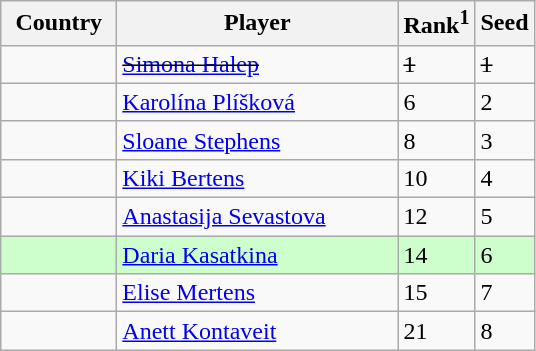<table class="sortable wikitable">
<tr>
<th width="70">Country</th>
<th width="180">Player</th>
<th>Rank<sup>1</sup></th>
<th>Seed</th>
</tr>
<tr>
<td><s></s></td>
<td><s><a href='#'>Simona Halep</a></s></td>
<td><s>1</s></td>
<td><s>1</s></td>
</tr>
<tr>
<td></td>
<td><a href='#'>Karolína Plíšková</a></td>
<td>6</td>
<td>2</td>
</tr>
<tr>
<td></td>
<td><a href='#'>Sloane Stephens</a></td>
<td>8</td>
<td>3</td>
</tr>
<tr>
<td></td>
<td><a href='#'>Kiki Bertens</a></td>
<td>10</td>
<td>4</td>
</tr>
<tr>
<td></td>
<td><a href='#'>Anastasija Sevastova</a></td>
<td>12</td>
<td>5</td>
</tr>
<tr style="background:#cfc;">
<td></td>
<td><a href='#'>Daria Kasatkina</a></td>
<td>14</td>
<td>6</td>
</tr>
<tr>
<td></td>
<td><a href='#'>Elise Mertens</a></td>
<td>15</td>
<td>7</td>
</tr>
<tr>
<td></td>
<td><a href='#'>Anett Kontaveit</a></td>
<td>21</td>
<td>8</td>
</tr>
</table>
